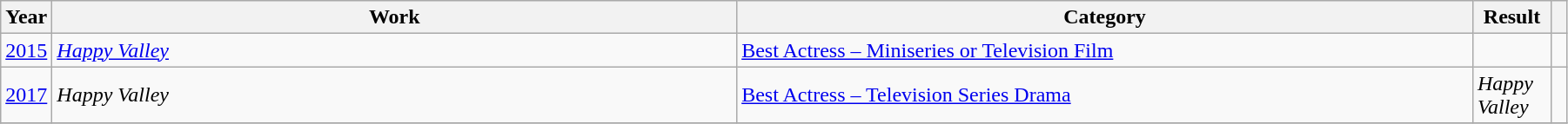<table style="width:95%;" class="wikitable sortable">
<tr>
<th style="width:3%;">Year</th>
<th>Work</th>
<th style="width:47%;">Category</th>
<th style="width:5%;">Result</th>
<th style="width:1%;" scope="col" class="unsortable"></th>
</tr>
<tr>
<td><a href='#'>2015</a></td>
<td><em><a href='#'>Happy Valley</a></em></td>
<td><a href='#'>Best Actress – Miniseries or Television Film</a></td>
<td></td>
<td></td>
</tr>
<tr>
<td><a href='#'>2017</a></td>
<td><em>Happy Valley</em></td>
<td><a href='#'>Best Actress – Television Series Drama</a></td>
<td><em>Happy Valley</em> </td>
<td></td>
</tr>
<tr>
</tr>
</table>
